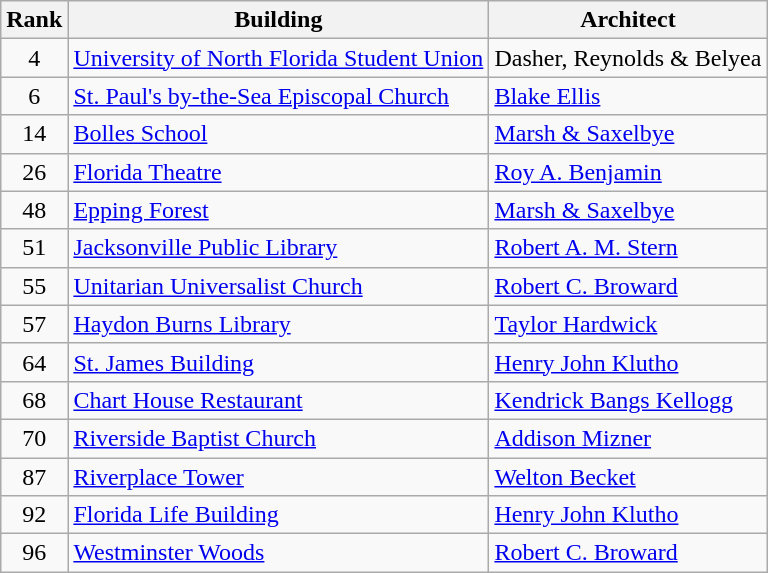<table class="wikitable sortable">
<tr>
<th>Rank</th>
<th>Building</th>
<th>Architect</th>
</tr>
<tr>
<td align=center>4</td>
<td><a href='#'>University of North Florida Student Union</a></td>
<td>Dasher, Reynolds & Belyea</td>
</tr>
<tr>
<td align=center>6</td>
<td><a href='#'>St. Paul's by-the-Sea Episcopal Church</a></td>
<td><a href='#'>Blake Ellis</a></td>
</tr>
<tr>
<td align=center>14</td>
<td><a href='#'>Bolles School</a></td>
<td><a href='#'>Marsh & Saxelbye</a></td>
</tr>
<tr>
<td align=center>26</td>
<td><a href='#'>Florida Theatre</a></td>
<td><a href='#'>Roy A. Benjamin</a></td>
</tr>
<tr>
<td align=center>48</td>
<td><a href='#'>Epping Forest</a></td>
<td><a href='#'>Marsh & Saxelbye</a></td>
</tr>
<tr>
<td align=center>51</td>
<td><a href='#'>Jacksonville Public Library</a></td>
<td><a href='#'>Robert A. M. Stern</a></td>
</tr>
<tr>
<td align=center>55</td>
<td><a href='#'>Unitarian Universalist Church</a></td>
<td><a href='#'>Robert C. Broward</a></td>
</tr>
<tr>
<td align=center>57</td>
<td><a href='#'>Haydon Burns Library</a></td>
<td><a href='#'>Taylor Hardwick</a></td>
</tr>
<tr>
<td align=center>64</td>
<td><a href='#'>St. James Building</a></td>
<td><a href='#'>Henry John Klutho</a></td>
</tr>
<tr>
<td align=center>68</td>
<td><a href='#'>Chart House Restaurant</a></td>
<td><a href='#'>Kendrick Bangs Kellogg</a></td>
</tr>
<tr>
<td align=center>70</td>
<td><a href='#'>Riverside Baptist Church</a></td>
<td><a href='#'>Addison Mizner</a></td>
</tr>
<tr>
<td align=center>87</td>
<td><a href='#'>Riverplace Tower</a></td>
<td><a href='#'>Welton Becket</a></td>
</tr>
<tr>
<td align=center>92</td>
<td><a href='#'>Florida Life Building</a></td>
<td><a href='#'>Henry John Klutho</a></td>
</tr>
<tr>
<td align=center>96</td>
<td><a href='#'>Westminster Woods</a></td>
<td><a href='#'>Robert C. Broward</a></td>
</tr>
</table>
